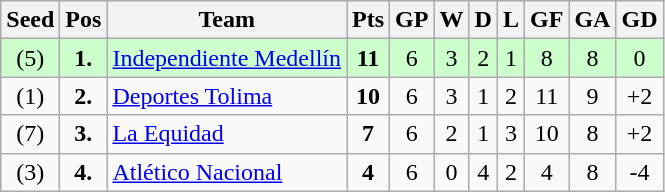<table class="wikitable sortable" style="text-align: center;">
<tr>
<th align="center">Seed</th>
<th align="center">Pos</th>
<th align="center">Team</th>
<th align="center">Pts</th>
<th align="center">GP</th>
<th align="center">W</th>
<th align="center">D</th>
<th align="center">L</th>
<th align="center">GF</th>
<th align="center">GA</th>
<th align="center">GD</th>
</tr>
<tr style="background: #CCFFCC;">
<td>(5)</td>
<td><strong>1.</strong></td>
<td align="left"><a href='#'>Independiente Medellín</a></td>
<td><strong>11</strong></td>
<td>6</td>
<td>3</td>
<td>2</td>
<td>1</td>
<td>8</td>
<td>8</td>
<td>0</td>
</tr>
<tr>
<td>(1)</td>
<td><strong>2.</strong></td>
<td align="left"><a href='#'>Deportes Tolima</a></td>
<td><strong>10</strong></td>
<td>6</td>
<td>3</td>
<td>1</td>
<td>2</td>
<td>11</td>
<td>9</td>
<td>+2</td>
</tr>
<tr>
<td>(7)</td>
<td><strong>3.</strong></td>
<td align="left"><a href='#'>La Equidad</a></td>
<td><strong>7</strong></td>
<td>6</td>
<td>2</td>
<td>1</td>
<td>3</td>
<td>10</td>
<td>8</td>
<td>+2</td>
</tr>
<tr>
<td>(3)</td>
<td><strong>4.</strong></td>
<td align="left"><a href='#'>Atlético Nacional</a></td>
<td><strong>4</strong></td>
<td>6</td>
<td>0</td>
<td>4</td>
<td>2</td>
<td>4</td>
<td>8</td>
<td>-4</td>
</tr>
</table>
